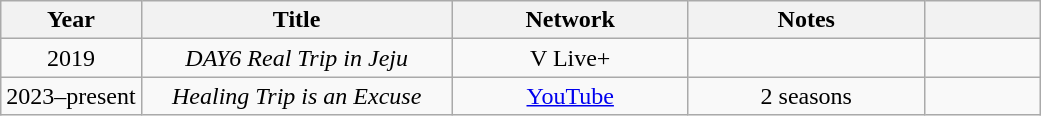<table class="wikitable sortable" style="text-align:center">
<tr>
<th>Year</th>
<th width="200px">Title</th>
<th width="150px">Network</th>
<th width="150px">Notes</th>
<th width="70px"></th>
</tr>
<tr>
<td>2019</td>
<td><em>DAY6 Real Trip <DAYOFF> in Jeju</em></td>
<td>V Live+</td>
<td></td>
<td></td>
</tr>
<tr>
<td>2023–present</td>
<td><em>Healing Trip is an Excuse</em></td>
<td><a href='#'>YouTube</a></td>
<td>2 seasons</td>
<td></td>
</tr>
</table>
